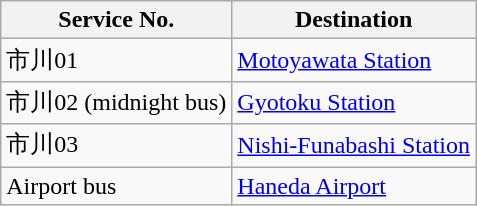<table class="wikitable">
<tr>
<th>Service No.</th>
<th>Destination</th>
</tr>
<tr>
<td>市川01</td>
<td><a href='#'>Motoyawata Station</a></td>
</tr>
<tr>
<td>市川02 (midnight bus)</td>
<td><a href='#'>Gyotoku Station</a></td>
</tr>
<tr>
<td>市川03</td>
<td><a href='#'>Nishi-Funabashi Station</a></td>
</tr>
<tr>
<td>Airport bus</td>
<td><a href='#'>Haneda Airport</a></td>
</tr>
</table>
